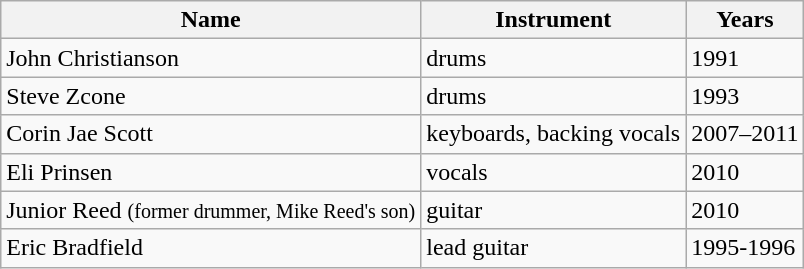<table class="wikitable">
<tr>
<th>Name</th>
<th>Instrument</th>
<th>Years</th>
</tr>
<tr>
<td>John Christianson</td>
<td>drums</td>
<td>1991</td>
</tr>
<tr>
<td>Steve Zcone</td>
<td>drums</td>
<td>1993</td>
</tr>
<tr>
<td>Corin Jae Scott</td>
<td>keyboards, backing vocals</td>
<td>2007–2011</td>
</tr>
<tr>
<td>Eli Prinsen</td>
<td>vocals</td>
<td>2010</td>
</tr>
<tr>
<td>Junior Reed <small>(former drummer, Mike Reed's son)</small></td>
<td>guitar</td>
<td>2010</td>
</tr>
<tr>
<td>Eric Bradfield</td>
<td>lead guitar</td>
<td>1995-1996</td>
</tr>
</table>
